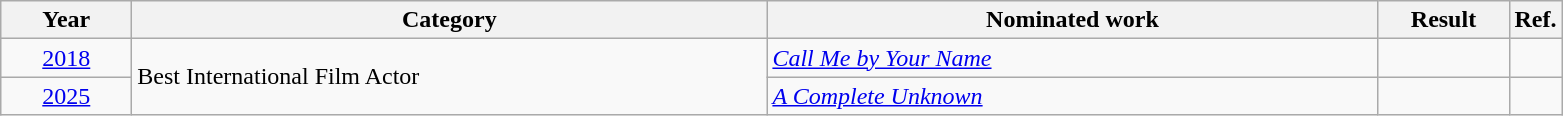<table class=wikitable>
<tr>
<th scope="col" style="width:5em;">Year</th>
<th scope="col" style="width:26em;">Category</th>
<th scope="col" style="width:25em;">Nominated work</th>
<th scope="col" style="width:5em;">Result</th>
<th>Ref.</th>
</tr>
<tr>
<td style="text-align:center;"><a href='#'>2018</a></td>
<td rowspan="2">Best International Film Actor</td>
<td rowspan="1"><em><a href='#'>Call Me by Your Name</a></em></td>
<td></td>
<td style="text-align:center;"></td>
</tr>
<tr>
<td align="center"><a href='#'>2025</a></td>
<td><em><a href='#'>A Complete Unknown</a></em></td>
<td></td>
<td style="text-align:center;"></td>
</tr>
</table>
